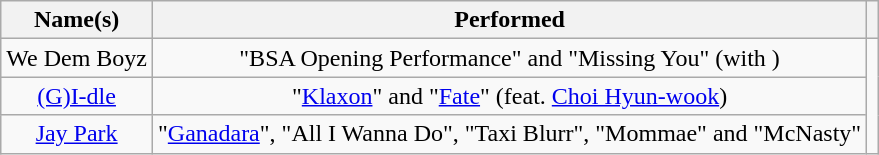<table class="wikitable" style="text-align:center;">
<tr>
<th>Name(s)</th>
<th>Performed</th>
<th class="unsortable"></th>
</tr>
<tr>
<td>We Dem Boyz</td>
<td>"BSA Opening Performance" and "Missing You" (with )</td>
<td rowspan="3"></td>
</tr>
<tr>
<td><a href='#'>(G)I-dle</a></td>
<td>"<a href='#'>Klaxon</a>" and "<a href='#'>Fate</a>" (feat. <a href='#'>Choi Hyun-wook</a>)</td>
</tr>
<tr>
<td><a href='#'>Jay Park</a></td>
<td>"<a href='#'>Ganadara</a>", "All I Wanna Do", "Taxi Blurr", "Mommae" and "McNasty"</td>
</tr>
</table>
